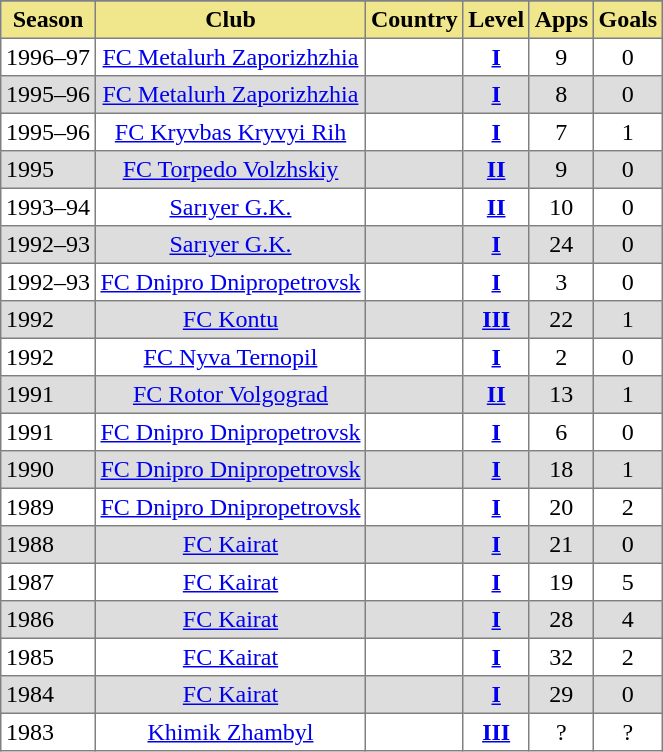<table border=1 cellpadding=3 style="border-collapse: collapse;">
<tr align=center style=background:#efefefe>
</tr>
<tr ---- bgcolor="#F0E68C" align="center">
<th>Season</th>
<th>Club</th>
<th>Country</th>
<th>Level</th>
<th>Apps</th>
<th>Goals</th>
</tr>
<tr>
<td>1996–97</td>
<td align=center><a href='#'>FC Metalurh Zaporizhzhia</a></td>
<td align=center></td>
<td align=center><strong><a href='#'>I</a></strong></td>
<td align=center>9</td>
<td align=center>0</td>
</tr>
<tr bgcolor=#dddddd>
<td>1995–96</td>
<td align=center><a href='#'>FC Metalurh Zaporizhzhia</a></td>
<td align=center></td>
<td align=center><strong><a href='#'>I</a></strong></td>
<td align=center>8</td>
<td align=center>0</td>
</tr>
<tr>
<td>1995–96</td>
<td align=center><a href='#'>FC Kryvbas Kryvyi Rih</a></td>
<td align=center></td>
<td align=center><strong><a href='#'>I</a></strong></td>
<td align=center>7</td>
<td align=center>1</td>
</tr>
<tr bgcolor=#dddddd>
<td>1995</td>
<td align=center><a href='#'>FC Torpedo Volzhskiy</a></td>
<td align=center></td>
<td align=center><strong><a href='#'>II</a></strong></td>
<td align=center>9</td>
<td align=center>0</td>
</tr>
<tr>
<td>1993–94</td>
<td align=center><a href='#'>Sarıyer G.K.</a></td>
<td align=center></td>
<td align=center><strong><a href='#'>II</a></strong></td>
<td align=center>10</td>
<td align=center>0</td>
</tr>
<tr bgcolor=#dddddd>
<td>1992–93</td>
<td align=center><a href='#'>Sarıyer G.K.</a></td>
<td align=center></td>
<td align=center><strong><a href='#'>I</a></strong></td>
<td align=center>24</td>
<td align=center>0</td>
</tr>
<tr>
<td>1992–93</td>
<td align=center><a href='#'>FC Dnipro Dnipropetrovsk</a></td>
<td align=center></td>
<td align=center><strong><a href='#'>I</a></strong></td>
<td align=center>3</td>
<td align=center>0</td>
</tr>
<tr bgcolor=#dddddd>
<td>1992</td>
<td align=center><a href='#'>FC Kontu</a></td>
<td align=center></td>
<td align=center><strong><a href='#'>III</a></strong></td>
<td align=center>22</td>
<td align=center>1</td>
</tr>
<tr>
<td>1992</td>
<td align=center><a href='#'>FC Nyva Ternopil</a></td>
<td align=center></td>
<td align=center><strong><a href='#'>I</a></strong></td>
<td align=center>2</td>
<td align=center>0</td>
</tr>
<tr bgcolor=#dddddd>
<td>1991</td>
<td align=center><a href='#'>FC Rotor Volgograd</a></td>
<td align=center></td>
<td align=center><strong><a href='#'>II</a></strong></td>
<td align=center>13</td>
<td align=center>1</td>
</tr>
<tr>
<td>1991</td>
<td align=center><a href='#'>FC Dnipro Dnipropetrovsk</a></td>
<td align=center></td>
<td align=center><strong><a href='#'>I</a></strong></td>
<td align=center>6</td>
<td align=center>0</td>
</tr>
<tr bgcolor=#dddddd>
<td>1990</td>
<td align=center><a href='#'>FC Dnipro Dnipropetrovsk</a></td>
<td align=center></td>
<td align=center><strong><a href='#'>I</a></strong></td>
<td align=center>18</td>
<td align=center>1</td>
</tr>
<tr>
<td>1989</td>
<td align=center><a href='#'>FC Dnipro Dnipropetrovsk</a></td>
<td align=center></td>
<td align=center><strong><a href='#'>I</a></strong></td>
<td align=center>20</td>
<td align=center>2</td>
</tr>
<tr bgcolor=#dddddd>
<td>1988</td>
<td align=center><a href='#'>FC Kairat</a></td>
<td align=center></td>
<td align=center><strong><a href='#'>I</a></strong></td>
<td align=center>21</td>
<td align=center>0</td>
</tr>
<tr>
<td>1987</td>
<td align=center><a href='#'>FC Kairat</a></td>
<td align=center></td>
<td align=center><strong><a href='#'>I</a></strong></td>
<td align=center>19</td>
<td align=center>5</td>
</tr>
<tr bgcolor=#dddddd>
<td>1986</td>
<td align=center><a href='#'>FC Kairat</a></td>
<td align=center></td>
<td align=center><strong><a href='#'>I</a></strong></td>
<td align=center>28</td>
<td align=center>4</td>
</tr>
<tr>
<td>1985</td>
<td align=center><a href='#'>FC Kairat</a></td>
<td align=center></td>
<td align=center><strong><a href='#'>I</a></strong></td>
<td align=center>32</td>
<td align=center>2</td>
</tr>
<tr bgcolor=#dddddd>
<td>1984</td>
<td align=center><a href='#'>FC Kairat</a></td>
<td align=center></td>
<td align=center><strong><a href='#'>I</a></strong></td>
<td align=center>29</td>
<td align=center>0</td>
</tr>
<tr>
<td>1983</td>
<td align=center><a href='#'>Khimik Zhambyl</a></td>
<td align=center></td>
<td align=center><strong><a href='#'>III</a></strong></td>
<td align=center>?</td>
<td align=center>?</td>
</tr>
</table>
